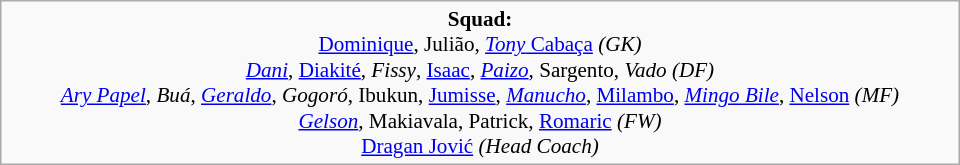<table class="wikitable" style="width:40em; margin:0.5em auto">
<tr>
<td style="font-size:88%" align="center"><strong>Squad:</strong><br><a href='#'>Dominique</a>, Julião, <a href='#'><em>Tony</em> Cabaça</a> <em>(GK)</em><br><em><a href='#'>Dani</a></em>, <a href='#'>Diakité</a>, <em>Fissy</em>, <a href='#'>Isaac</a>, <em><a href='#'>Paizo</a></em>, Sargento, <em>Vado</em> <em>(DF)</em><br><em><a href='#'>Ary Papel</a></em>, <em>Buá</em>, <em><a href='#'>Geraldo</a></em>, <em>Gogoró</em>, Ibukun, <a href='#'>Jumisse</a>, <em><a href='#'>Manucho</a></em>, <a href='#'>Milambo</a>, <em><a href='#'>Mingo Bile</a></em>, <a href='#'>Nelson</a> <em>(MF)</em><br><em><a href='#'>Gelson</a></em>, Makiavala, Patrick, <a href='#'>Romaric</a> <em>(FW)</em><br><a href='#'>Dragan Jović</a> <em>(Head Coach)</em></td>
</tr>
</table>
